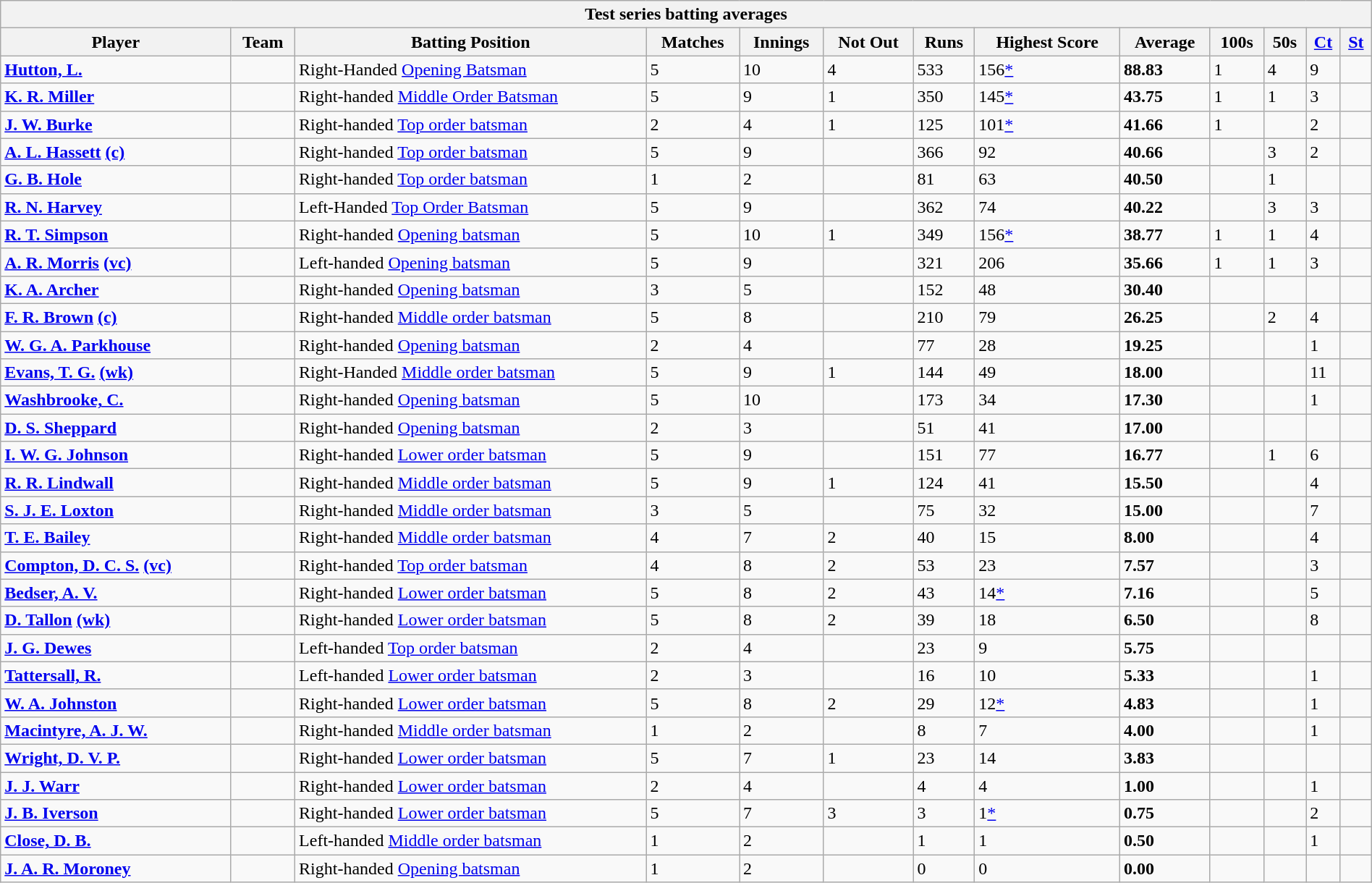<table class="wikitable" style="width:100%;">
<tr>
<th colspan=13>Test series batting averages</th>
</tr>
<tr>
<th>Player</th>
<th>Team</th>
<th>Batting Position</th>
<th>Matches</th>
<th>Innings</th>
<th>Not Out</th>
<th>Runs</th>
<th>Highest Score</th>
<th>Average</th>
<th>100s</th>
<th>50s</th>
<th><a href='#'>Ct</a></th>
<th><a href='#'>St</a></th>
</tr>
<tr align=left>
<td><strong><a href='#'>Hutton, L.</a></strong></td>
<td></td>
<td>Right-Handed <a href='#'>Opening Batsman</a></td>
<td>5</td>
<td>10</td>
<td>4</td>
<td>533</td>
<td>156<a href='#'>*</a></td>
<td><strong>88.83</strong></td>
<td>1</td>
<td>4</td>
<td>9</td>
<td></td>
</tr>
<tr align=left>
<td><strong><a href='#'>K. R. Miller</a></strong></td>
<td></td>
<td>Right-handed <a href='#'>Middle Order Batsman</a></td>
<td>5</td>
<td>9</td>
<td>1</td>
<td>350</td>
<td>145<a href='#'>*</a></td>
<td><strong>43.75</strong></td>
<td>1</td>
<td>1</td>
<td>3</td>
<td></td>
</tr>
<tr align=left>
<td><strong><a href='#'>J. W. Burke</a></strong></td>
<td></td>
<td>Right-handed <a href='#'>Top order batsman</a></td>
<td>2</td>
<td>4</td>
<td>1</td>
<td>125</td>
<td>101<a href='#'>*</a></td>
<td><strong>41.66</strong></td>
<td>1</td>
<td></td>
<td>2</td>
<td></td>
</tr>
<tr align=left>
<td><strong><a href='#'>A. L. Hassett</a> <a href='#'>(c)</a></strong></td>
<td></td>
<td>Right-handed <a href='#'>Top order batsman</a></td>
<td>5</td>
<td>9</td>
<td></td>
<td>366</td>
<td>92</td>
<td><strong>40.66</strong></td>
<td></td>
<td>3</td>
<td>2</td>
<td></td>
</tr>
<tr align=left>
<td><strong><a href='#'>G. B. Hole</a></strong></td>
<td></td>
<td>Right-handed <a href='#'>Top order batsman</a></td>
<td>1</td>
<td>2</td>
<td></td>
<td>81</td>
<td>63</td>
<td><strong>40.50</strong></td>
<td></td>
<td>1</td>
<td></td>
<td></td>
</tr>
<tr align=left>
<td><strong><a href='#'>R. N. Harvey</a></strong></td>
<td></td>
<td>Left-Handed <a href='#'>Top Order Batsman</a></td>
<td>5</td>
<td>9</td>
<td></td>
<td>362</td>
<td>74</td>
<td><strong>40.22</strong></td>
<td></td>
<td>3</td>
<td>3</td>
<td></td>
</tr>
<tr align=left>
<td><strong><a href='#'>R. T. Simpson</a></strong></td>
<td></td>
<td>Right-handed <a href='#'>Opening batsman</a></td>
<td>5</td>
<td>10</td>
<td>1</td>
<td>349</td>
<td>156<a href='#'>*</a></td>
<td><strong>38.77</strong></td>
<td>1</td>
<td>1</td>
<td>4</td>
<td></td>
</tr>
<tr align=left>
<td><strong><a href='#'>A. R. Morris</a> <a href='#'>(vc)</a></strong></td>
<td></td>
<td>Left-handed <a href='#'>Opening batsman</a></td>
<td>5</td>
<td>9</td>
<td></td>
<td>321</td>
<td>206</td>
<td><strong>35.66</strong></td>
<td>1</td>
<td>1</td>
<td>3</td>
<td></td>
</tr>
<tr align=left>
<td><strong><a href='#'>K. A. Archer</a></strong></td>
<td></td>
<td>Right-handed <a href='#'>Opening batsman</a></td>
<td>3</td>
<td>5</td>
<td></td>
<td>152</td>
<td>48</td>
<td><strong>30.40</strong></td>
<td></td>
<td></td>
<td></td>
<td></td>
</tr>
<tr align=left>
<td><strong><a href='#'>F. R. Brown</a> <a href='#'>(c)</a></strong></td>
<td></td>
<td>Right-handed <a href='#'>Middle order batsman</a></td>
<td>5</td>
<td>8</td>
<td></td>
<td>210</td>
<td>79</td>
<td><strong>26.25</strong></td>
<td></td>
<td>2</td>
<td>4</td>
<td></td>
</tr>
<tr align=left>
<td><strong><a href='#'>W. G. A. Parkhouse</a></strong></td>
<td></td>
<td>Right-handed <a href='#'>Opening batsman</a></td>
<td>2</td>
<td>4</td>
<td></td>
<td>77</td>
<td>28</td>
<td><strong>19.25</strong></td>
<td></td>
<td></td>
<td>1</td>
<td></td>
</tr>
<tr align=left>
<td><strong><a href='#'>Evans, T. G.</a> <a href='#'>(wk)</a></strong></td>
<td></td>
<td>Right-Handed <a href='#'>Middle order batsman</a></td>
<td>5</td>
<td>9</td>
<td>1</td>
<td>144</td>
<td>49</td>
<td><strong>18.00</strong></td>
<td></td>
<td></td>
<td>11</td>
<td></td>
</tr>
<tr align=left>
<td><strong><a href='#'>Washbrooke, C.</a></strong></td>
<td></td>
<td>Right-handed <a href='#'>Opening batsman</a></td>
<td>5</td>
<td>10</td>
<td></td>
<td>173</td>
<td>34</td>
<td><strong>17.30</strong></td>
<td></td>
<td></td>
<td>1</td>
<td></td>
</tr>
<tr align=left>
<td><strong><a href='#'>D. S. Sheppard</a></strong></td>
<td></td>
<td>Right-handed <a href='#'>Opening batsman</a></td>
<td>2</td>
<td>3</td>
<td></td>
<td>51</td>
<td>41</td>
<td><strong>17.00</strong></td>
<td></td>
<td></td>
<td></td>
<td></td>
</tr>
<tr align=left>
<td><strong><a href='#'>I. W. G. Johnson</a></strong></td>
<td></td>
<td>Right-handed <a href='#'>Lower order batsman</a></td>
<td>5</td>
<td>9</td>
<td></td>
<td>151</td>
<td>77</td>
<td><strong>16.77</strong></td>
<td></td>
<td>1</td>
<td>6</td>
<td></td>
</tr>
<tr align=left>
<td><strong><a href='#'>R. R. Lindwall</a></strong></td>
<td></td>
<td>Right-handed <a href='#'>Middle order batsman</a></td>
<td>5</td>
<td>9</td>
<td>1</td>
<td>124</td>
<td>41</td>
<td><strong>15.50</strong></td>
<td></td>
<td></td>
<td>4</td>
<td></td>
</tr>
<tr align=left>
<td><strong><a href='#'>S. J. E. Loxton</a></strong></td>
<td></td>
<td>Right-handed <a href='#'>Middle order batsman</a></td>
<td>3</td>
<td>5</td>
<td></td>
<td>75</td>
<td>32</td>
<td><strong>15.00</strong></td>
<td></td>
<td></td>
<td>7</td>
<td></td>
</tr>
<tr align=left>
<td><strong><a href='#'>T. E. Bailey</a></strong></td>
<td></td>
<td>Right-handed <a href='#'>Middle order batsman</a></td>
<td>4</td>
<td>7</td>
<td>2</td>
<td>40</td>
<td>15</td>
<td><strong>8.00</strong></td>
<td></td>
<td></td>
<td>4</td>
<td></td>
</tr>
<tr align=left>
<td><strong><a href='#'>Compton, D. C. S.</a> <a href='#'>(vc)</a></strong></td>
<td></td>
<td>Right-handed <a href='#'>Top order batsman</a></td>
<td>4</td>
<td>8</td>
<td>2</td>
<td>53</td>
<td>23</td>
<td><strong>7.57</strong></td>
<td></td>
<td></td>
<td>3</td>
<td></td>
</tr>
<tr align=left>
<td><strong><a href='#'>Bedser, A. V.</a></strong></td>
<td></td>
<td>Right-handed <a href='#'>Lower order batsman</a></td>
<td>5</td>
<td>8</td>
<td>2</td>
<td>43</td>
<td>14<a href='#'>*</a></td>
<td><strong>7.16</strong></td>
<td></td>
<td></td>
<td>5</td>
<td></td>
</tr>
<tr align=left>
<td><strong><a href='#'>D. Tallon</a> <a href='#'>(wk)</a></strong></td>
<td></td>
<td>Right-handed <a href='#'>Lower order batsman</a></td>
<td>5</td>
<td>8</td>
<td>2</td>
<td>39</td>
<td>18</td>
<td><strong>6.50</strong></td>
<td></td>
<td></td>
<td>8</td>
<td></td>
</tr>
<tr align=left>
<td><strong><a href='#'>J. G. Dewes</a></strong></td>
<td></td>
<td>Left-handed <a href='#'>Top order batsman</a></td>
<td>2</td>
<td>4</td>
<td></td>
<td>23</td>
<td>9</td>
<td><strong>5.75</strong></td>
<td></td>
<td></td>
<td></td>
<td></td>
</tr>
<tr align=left>
<td><strong><a href='#'>Tattersall, R.</a></strong></td>
<td></td>
<td>Left-handed <a href='#'>Lower order batsman</a></td>
<td>2</td>
<td>3</td>
<td></td>
<td>16</td>
<td>10</td>
<td><strong>5.33</strong></td>
<td></td>
<td></td>
<td>1</td>
<td></td>
</tr>
<tr align=left>
<td><strong><a href='#'>W. A. Johnston</a></strong></td>
<td></td>
<td>Right-handed <a href='#'>Lower order batsman</a></td>
<td>5</td>
<td>8</td>
<td>2</td>
<td>29</td>
<td>12<a href='#'>*</a></td>
<td><strong>4.83</strong></td>
<td></td>
<td></td>
<td>1</td>
<td></td>
</tr>
<tr align=left>
<td><strong><a href='#'>Macintyre, A. J. W.</a></strong></td>
<td></td>
<td>Right-handed <a href='#'>Middle order batsman</a></td>
<td>1</td>
<td>2</td>
<td></td>
<td>8</td>
<td>7</td>
<td><strong>4.00</strong></td>
<td></td>
<td></td>
<td>1</td>
<td></td>
</tr>
<tr align=left>
<td><strong><a href='#'>Wright, D. V. P.</a></strong></td>
<td></td>
<td>Right-handed <a href='#'>Lower order batsman</a></td>
<td>5</td>
<td>7</td>
<td>1</td>
<td>23</td>
<td>14</td>
<td><strong>3.83</strong></td>
<td></td>
<td></td>
<td></td>
<td></td>
</tr>
<tr align=left>
<td><strong><a href='#'>J. J. Warr</a></strong></td>
<td></td>
<td>Right-handed <a href='#'>Lower order batsman</a></td>
<td>2</td>
<td>4</td>
<td></td>
<td>4</td>
<td>4</td>
<td><strong>1.00</strong></td>
<td></td>
<td></td>
<td>1</td>
<td></td>
</tr>
<tr align=left>
<td><strong><a href='#'>J. B. Iverson</a></strong></td>
<td></td>
<td>Right-handed <a href='#'>Lower order batsman</a></td>
<td>5</td>
<td>7</td>
<td>3</td>
<td>3</td>
<td>1<a href='#'>*</a></td>
<td><strong>0.75</strong></td>
<td></td>
<td></td>
<td>2</td>
<td></td>
</tr>
<tr align=left>
<td><strong><a href='#'>Close, D. B.</a></strong></td>
<td></td>
<td>Left-handed <a href='#'>Middle order batsman</a></td>
<td>1</td>
<td>2</td>
<td></td>
<td>1</td>
<td>1</td>
<td><strong>0.50</strong></td>
<td></td>
<td></td>
<td>1</td>
<td></td>
</tr>
<tr align=left>
<td><strong><a href='#'>J. A. R. Moroney</a></strong></td>
<td></td>
<td>Right-handed <a href='#'>Opening batsman</a></td>
<td>1</td>
<td>2</td>
<td></td>
<td>0</td>
<td>0</td>
<td><strong>0.00</strong></td>
<td></td>
<td></td>
<td></td>
<td></td>
</tr>
</table>
